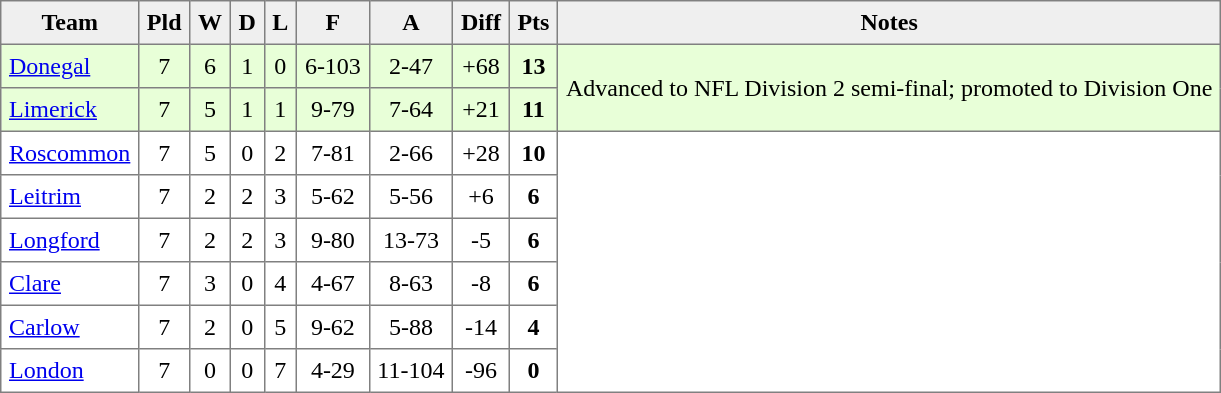<table style=border-collapse:collapse border=1 cellspacing=0 cellpadding=5>
<tr align=center bgcolor=#efefef>
<th>Team</th>
<th>Pld</th>
<th>W</th>
<th>D</th>
<th>L</th>
<th>F</th>
<th>A</th>
<th>Diff</th>
<th>Pts</th>
<th>Notes</th>
</tr>
<tr align=center style="background:#E8FFD8;">
<td style="text-align:left;"><a href='#'>Donegal</a></td>
<td>7</td>
<td>6</td>
<td>1</td>
<td>0</td>
<td>6-103</td>
<td>2-47</td>
<td>+68</td>
<td><strong>13</strong></td>
<td rowspan=2>Advanced to NFL Division 2 semi-final; promoted to Division One</td>
</tr>
<tr align=center style="background:#E8FFD8;">
<td style="text-align:left;"><a href='#'>Limerick</a></td>
<td>7</td>
<td>5</td>
<td>1</td>
<td>1</td>
<td>9-79</td>
<td>7-64</td>
<td>+21</td>
<td><strong>11</strong></td>
</tr>
<tr align=center style="background:#FFFFFF;">
<td style="text-align:left;"><a href='#'>Roscommon</a></td>
<td>7</td>
<td>5</td>
<td>0</td>
<td>2</td>
<td>7-81</td>
<td>2-66</td>
<td>+28</td>
<td><strong>10</strong></td>
<td rowspan=6></td>
</tr>
<tr align=center style="background:#FFFFFF;">
<td style="text-align:left;"><a href='#'>Leitrim</a></td>
<td>7</td>
<td>2</td>
<td>2</td>
<td>3</td>
<td>5-62</td>
<td>5-56</td>
<td>+6</td>
<td><strong>6</strong></td>
</tr>
<tr align=center style="background:#FFFFFF;">
<td style="text-align:left;"><a href='#'>Longford</a></td>
<td>7</td>
<td>2</td>
<td>2</td>
<td>3</td>
<td>9-80</td>
<td>13-73</td>
<td>-5</td>
<td><strong>6</strong></td>
</tr>
<tr align=center style="background:#FFFFFF;">
<td style="text-align:left;"><a href='#'>Clare</a></td>
<td>7</td>
<td>3</td>
<td>0</td>
<td>4</td>
<td>4-67</td>
<td>8-63</td>
<td>-8</td>
<td><strong>6</strong></td>
</tr>
<tr align=center style="background:#FFFFFF;">
<td style="text-align:left;"><a href='#'>Carlow</a></td>
<td>7</td>
<td>2</td>
<td>0</td>
<td>5</td>
<td>9-62</td>
<td>5-88</td>
<td>-14</td>
<td><strong>4</strong></td>
</tr>
<tr align=center style="background:#FFFFFF;">
<td style="text-align:left;"><a href='#'>London</a></td>
<td>7</td>
<td>0</td>
<td>0</td>
<td>7</td>
<td>4-29</td>
<td>11-104</td>
<td>-96</td>
<td><strong>0</strong></td>
</tr>
</table>
